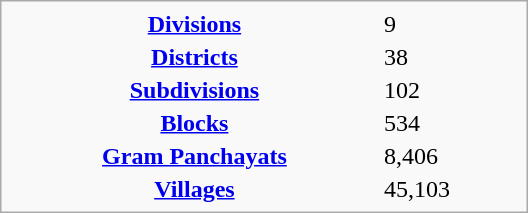<table class="infobox" style="width:22em; float:RIGHT">
<tr>
<th><a href='#'>Divisions</a></th>
<td>9</td>
</tr>
<tr>
<th><a href='#'>Districts</a></th>
<td>38</td>
</tr>
<tr>
<th><a href='#'>Subdivisions</a></th>
<td>102</td>
</tr>
<tr>
<th><a href='#'>Blocks</a></th>
<td>534</td>
</tr>
<tr>
<th><a href='#'>Gram Panchayats</a></th>
<td>8,406</td>
</tr>
<tr>
<th><a href='#'>Villages</a></th>
<td>45,103</td>
</tr>
</table>
